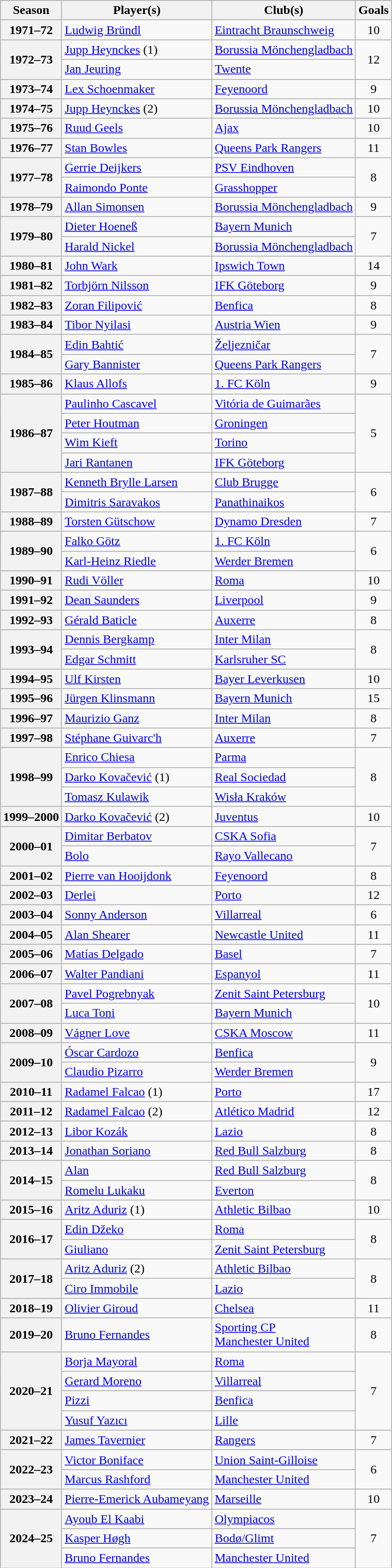<table class="wikitable sortable">
<tr>
<th>Season</th>
<th>Player(s)</th>
<th>Club(s)</th>
<th>Goals</th>
</tr>
<tr>
<th>1971–72</th>
<td> <a href='#'>Ludwig Bründl</a></td>
<td> <a href='#'>Eintracht Braunschweig</a></td>
<td align=center>10</td>
</tr>
<tr>
<th rowspan=2 valign="middle">1972–73</th>
<td> <a href='#'>Jupp Heynckes</a> (1)</td>
<td> <a href='#'>Borussia Mönchengladbach</a></td>
<td rowspan=2 align=center>12</td>
</tr>
<tr>
<td> <a href='#'>Jan Jeuring</a></td>
<td> <a href='#'>Twente</a></td>
</tr>
<tr>
<th>1973–74</th>
<td> <a href='#'>Lex Schoenmaker</a></td>
<td> <a href='#'>Feyenoord</a></td>
<td align=center>9</td>
</tr>
<tr>
<th>1974–75</th>
<td> <a href='#'>Jupp Heynckes</a> (2)</td>
<td> <a href='#'>Borussia Mönchengladbach</a></td>
<td align=center>10</td>
</tr>
<tr>
<th>1975–76</th>
<td> <a href='#'>Ruud Geels</a></td>
<td> <a href='#'>Ajax</a></td>
<td align=center>10</td>
</tr>
<tr>
<th>1976–77</th>
<td> <a href='#'>Stan Bowles</a></td>
<td> <a href='#'>Queens Park Rangers</a></td>
<td align=center>11</td>
</tr>
<tr>
<th rowspan=2 valign="middle">1977–78</th>
<td> <a href='#'>Gerrie Deijkers</a></td>
<td> <a href='#'>PSV Eindhoven</a></td>
<td rowspan=2 align=center>8</td>
</tr>
<tr>
<td> <a href='#'>Raimondo Ponte</a></td>
<td> <a href='#'>Grasshopper</a></td>
</tr>
<tr>
<th>1978–79</th>
<td> <a href='#'>Allan Simonsen</a></td>
<td> <a href='#'>Borussia Mönchengladbach</a></td>
<td align=center>9</td>
</tr>
<tr Gesavan 200>
<th rowspan=2 align=center>1979–80</th>
<td> <a href='#'>Dieter Hoeneß</a></td>
<td> <a href='#'>Bayern Munich</a></td>
<td rowspan=2 align=center>7</td>
</tr>
<tr>
<td> <a href='#'>Harald Nickel</a></td>
<td> <a href='#'>Borussia Mönchengladbach</a></td>
</tr>
<tr>
<th>1980–81</th>
<td> <a href='#'>John Wark</a></td>
<td> <a href='#'>Ipswich Town</a></td>
<td align=center>14</td>
</tr>
<tr>
<th>1981–82</th>
<td> <a href='#'>Torbjörn Nilsson</a></td>
<td> <a href='#'>IFK Göteborg</a></td>
<td align=center>9</td>
</tr>
<tr>
<th>1982–83</th>
<td> <a href='#'>Zoran Filipović</a></td>
<td> <a href='#'>Benfica</a></td>
<td align=center>8</td>
</tr>
<tr>
<th>1983–84</th>
<td> <a href='#'>Tibor Nyilasi</a></td>
<td> <a href='#'>Austria Wien</a></td>
<td align=center>9</td>
</tr>
<tr>
<th rowspan=2 valign="middle">1984–85</th>
<td> <a href='#'>Edin Bahtić</a></td>
<td> <a href='#'>Željezničar</a></td>
<td rowspan=2 align=center>7</td>
</tr>
<tr>
<td> <a href='#'>Gary Bannister</a></td>
<td> <a href='#'>Queens Park Rangers</a></td>
</tr>
<tr>
<th>1985–86</th>
<td> <a href='#'>Klaus Allofs</a></td>
<td> <a href='#'>1. FC Köln</a></td>
<td align=center>9</td>
</tr>
<tr>
<th rowspan=4 valign="middle">1986–87</th>
<td> <a href='#'>Paulinho Cascavel</a></td>
<td> <a href='#'>Vitória de Guimarães</a></td>
<td rowspan=4 align=center>5</td>
</tr>
<tr>
<td> <a href='#'>Peter Houtman</a></td>
<td> <a href='#'>Groningen</a></td>
</tr>
<tr>
<td> <a href='#'>Wim Kieft</a></td>
<td> <a href='#'>Torino</a></td>
</tr>
<tr>
<td> <a href='#'>Jari Rantanen</a></td>
<td> <a href='#'>IFK Göteborg</a></td>
</tr>
<tr>
<th rowspan=2 valign="middle">1987–88</th>
<td> <a href='#'>Kenneth Brylle Larsen</a></td>
<td> <a href='#'>Club Brugge</a></td>
<td rowspan=2 align=center>6</td>
</tr>
<tr>
<td> <a href='#'>Dimitris Saravakos</a></td>
<td> <a href='#'>Panathinaikos</a></td>
</tr>
<tr>
<th>1988–89</th>
<td> <a href='#'>Torsten Gütschow</a></td>
<td> <a href='#'>Dynamo Dresden</a></td>
<td align=center>7</td>
</tr>
<tr>
<th rowspan=2 valign="middle">1989–90</th>
<td> <a href='#'>Falko Götz</a></td>
<td> <a href='#'>1. FC Köln</a></td>
<td rowspan=2 align=center>6</td>
</tr>
<tr>
<td> <a href='#'>Karl-Heinz Riedle</a></td>
<td> <a href='#'>Werder Bremen</a></td>
</tr>
<tr>
<th>1990–91</th>
<td> <a href='#'>Rudi Völler</a></td>
<td> <a href='#'>Roma</a></td>
<td align=center>10</td>
</tr>
<tr>
<th>1991–92</th>
<td> <a href='#'>Dean Saunders</a></td>
<td> <a href='#'>Liverpool</a></td>
<td align=center>9</td>
</tr>
<tr>
<th>1992–93</th>
<td> <a href='#'>Gérald Baticle</a></td>
<td> <a href='#'>Auxerre</a></td>
<td align=center>8</td>
</tr>
<tr>
<th rowspan=2 valign="middle">1993–94</th>
<td> <a href='#'>Dennis Bergkamp</a></td>
<td> <a href='#'>Inter Milan</a></td>
<td rowspan=2 align=center>8</td>
</tr>
<tr>
<td> <a href='#'>Edgar Schmitt</a></td>
<td> <a href='#'>Karlsruher SC</a></td>
</tr>
<tr>
<th>1994–95</th>
<td> <a href='#'>Ulf Kirsten</a></td>
<td> <a href='#'>Bayer Leverkusen</a></td>
<td align=center>10</td>
</tr>
<tr>
<th>1995–96</th>
<td> <a href='#'>Jürgen Klinsmann</a></td>
<td> <a href='#'>Bayern Munich</a></td>
<td align=center>15</td>
</tr>
<tr>
<th>1996–97</th>
<td> <a href='#'>Maurizio Ganz</a></td>
<td> <a href='#'>Inter Milan</a></td>
<td align=center>8</td>
</tr>
<tr>
<th>1997–98</th>
<td> <a href='#'>Stéphane Guivarc'h</a></td>
<td> <a href='#'>Auxerre</a></td>
<td align=center>7</td>
</tr>
<tr>
<th rowspan=3 valign="middle">1998–99</th>
<td> <a href='#'>Enrico Chiesa</a></td>
<td> <a href='#'>Parma</a></td>
<td rowspan=3 align=center>8</td>
</tr>
<tr>
<td> <a href='#'>Darko Kovačević</a> (1)</td>
<td> <a href='#'>Real Sociedad</a></td>
</tr>
<tr>
<td> <a href='#'>Tomasz Kulawik</a></td>
<td> <a href='#'>Wisła Kraków</a></td>
</tr>
<tr>
<th>1999–2000</th>
<td> <a href='#'>Darko Kovačević</a> (2)</td>
<td> <a href='#'>Juventus</a></td>
<td align=center>10</td>
</tr>
<tr>
<th rowspan=2 valign="middle">2000–01</th>
<td> <a href='#'>Dimitar Berbatov</a></td>
<td> <a href='#'>CSKA Sofia</a></td>
<td rowspan=2 align=center>7</td>
</tr>
<tr>
<td> <a href='#'>Bolo</a></td>
<td> <a href='#'>Rayo Vallecano</a></td>
</tr>
<tr>
<th>2001–02</th>
<td> <a href='#'>Pierre van Hooijdonk</a></td>
<td> <a href='#'>Feyenoord</a></td>
<td align=center>8</td>
</tr>
<tr>
<th>2002–03</th>
<td> <a href='#'>Derlei</a></td>
<td> <a href='#'>Porto</a></td>
<td align=center>12</td>
</tr>
<tr>
<th>2003–04</th>
<td> <a href='#'>Sonny Anderson</a></td>
<td> <a href='#'>Villarreal</a></td>
<td rowspan=1 align=center>6</td>
</tr>
<tr>
<th>2004–05</th>
<td> <a href='#'>Alan Shearer</a></td>
<td> <a href='#'>Newcastle United</a></td>
<td align=center>11</td>
</tr>
<tr>
<th>2005–06</th>
<td> <a href='#'>Matías Delgado</a></td>
<td> <a href='#'>Basel</a></td>
<td align=center>7</td>
</tr>
<tr>
<th>2006–07</th>
<td> <a href='#'>Walter Pandiani</a></td>
<td> <a href='#'>Espanyol</a></td>
<td align=center>11</td>
</tr>
<tr>
<th rowspan=2 valign="middle">2007–08</th>
<td> <a href='#'>Pavel Pogrebnyak</a></td>
<td> <a href='#'>Zenit Saint Petersburg</a></td>
<td rowspan=2 align=center>10</td>
</tr>
<tr>
<td> <a href='#'>Luca Toni</a></td>
<td> <a href='#'>Bayern Munich</a></td>
</tr>
<tr>
<th>2008–09</th>
<td> <a href='#'>Vágner Love</a></td>
<td> <a href='#'>CSKA Moscow</a></td>
<td align=center>11</td>
</tr>
<tr>
<th rowspan=2 valign="middle">2009–10</th>
<td> <a href='#'>Óscar Cardozo</a></td>
<td> <a href='#'>Benfica</a></td>
<td rowspan=2 align=center>9</td>
</tr>
<tr>
<td> <a href='#'>Claudio Pizarro</a></td>
<td> <a href='#'>Werder Bremen</a></td>
</tr>
<tr>
<th>2010–11</th>
<td> <a href='#'>Radamel Falcao</a> (1)</td>
<td> <a href='#'>Porto</a></td>
<td align=center>17</td>
</tr>
<tr>
<th>2011–12</th>
<td> <a href='#'>Radamel Falcao</a> (2)</td>
<td> <a href='#'>Atlético Madrid</a></td>
<td align=center>12</td>
</tr>
<tr>
<th>2012–13</th>
<td> <a href='#'>Libor Kozák</a></td>
<td> <a href='#'>Lazio</a></td>
<td align="center">8</td>
</tr>
<tr>
<th>2013–14</th>
<td> <a href='#'>Jonathan Soriano</a></td>
<td> <a href='#'>Red Bull Salzburg</a></td>
<td align="center">8</td>
</tr>
<tr>
<th rowspan=2 valign="middle">2014–15</th>
<td> <a href='#'>Alan</a></td>
<td> <a href='#'>Red Bull Salzburg</a></td>
<td rowspan=2 align=center>8</td>
</tr>
<tr>
<td> <a href='#'>Romelu Lukaku</a></td>
<td> <a href='#'>Everton</a></td>
</tr>
<tr>
<th>2015–16</th>
<td> <a href='#'>Aritz Aduriz</a> (1)</td>
<td> <a href='#'>Athletic Bilbao</a></td>
<td align="center">10</td>
</tr>
<tr>
<th rowspan=2 valign="middle">2016–17</th>
<td> <a href='#'>Edin Džeko</a></td>
<td> <a href='#'>Roma</a></td>
<td rowspan=2 align=center>8</td>
</tr>
<tr>
<td> <a href='#'>Giuliano</a></td>
<td> <a href='#'>Zenit Saint Petersburg</a></td>
</tr>
<tr>
<th rowspan=2 valign="middle">2017–18</th>
<td> <a href='#'>Aritz Aduriz</a> (2)</td>
<td> <a href='#'>Athletic Bilbao</a></td>
<td rowspan=2 align=center>8</td>
</tr>
<tr>
<td> <a href='#'>Ciro Immobile</a></td>
<td> <a href='#'>Lazio</a></td>
</tr>
<tr>
<th valign="middle">2018–19</th>
<td> <a href='#'>Olivier Giroud</a></td>
<td> <a href='#'>Chelsea</a></td>
<td align="center">11</td>
</tr>
<tr>
<th valign="middle">2019–20</th>
<td> <a href='#'>Bruno Fernandes</a></td>
<td> <a href='#'>Sporting CP</a><br> <a href='#'>Manchester United</a></td>
<td align=center>8</td>
</tr>
<tr>
<th rowspan=4 valign="middle">2020–21</th>
<td> <a href='#'>Borja Mayoral</a></td>
<td> <a href='#'>Roma</a></td>
<td rowspan=4 align=center>7</td>
</tr>
<tr>
<td> <a href='#'>Gerard Moreno</a></td>
<td> <a href='#'>Villarreal</a></td>
</tr>
<tr>
<td> <a href='#'>Pizzi</a></td>
<td> <a href='#'>Benfica</a></td>
</tr>
<tr>
<td> <a href='#'>Yusuf Yazıcı</a></td>
<td> <a href='#'>Lille</a></td>
</tr>
<tr>
<th valign="middle">2021–22</th>
<td> <a href='#'>James Tavernier</a></td>
<td> <a href='#'>Rangers</a></td>
<td align="center">7</td>
</tr>
<tr>
<th rowspan=2 valign="middle">2022–23</th>
<td> <a href='#'>Victor Boniface</a></td>
<td> <a href='#'>Union Saint-Gilloise</a></td>
<td rowspan=2 align=center>6</td>
</tr>
<tr>
<td> <a href='#'>Marcus Rashford</a></td>
<td> <a href='#'>Manchester United</a></td>
</tr>
<tr>
<th valign="middle">2023–24</th>
<td> <a href='#'>Pierre-Emerick Aubameyang</a></td>
<td> <a href='#'>Marseille</a></td>
<td align="center">10</td>
</tr>
<tr>
<th rowspan="3" valign="middle">2024–25</th>
<td> <a href='#'>Ayoub El Kaabi</a></td>
<td> <a href='#'>Olympiacos</a></td>
<td rowspan="3" align="center">7</td>
</tr>
<tr>
<td> <a href='#'>Kasper Høgh</a></td>
<td> <a href='#'>Bodø/Glimt</a></td>
</tr>
<tr>
<td> <a href='#'>Bruno Fernandes</a></td>
<td> <a href='#'>Manchester United</a></td>
</tr>
</table>
